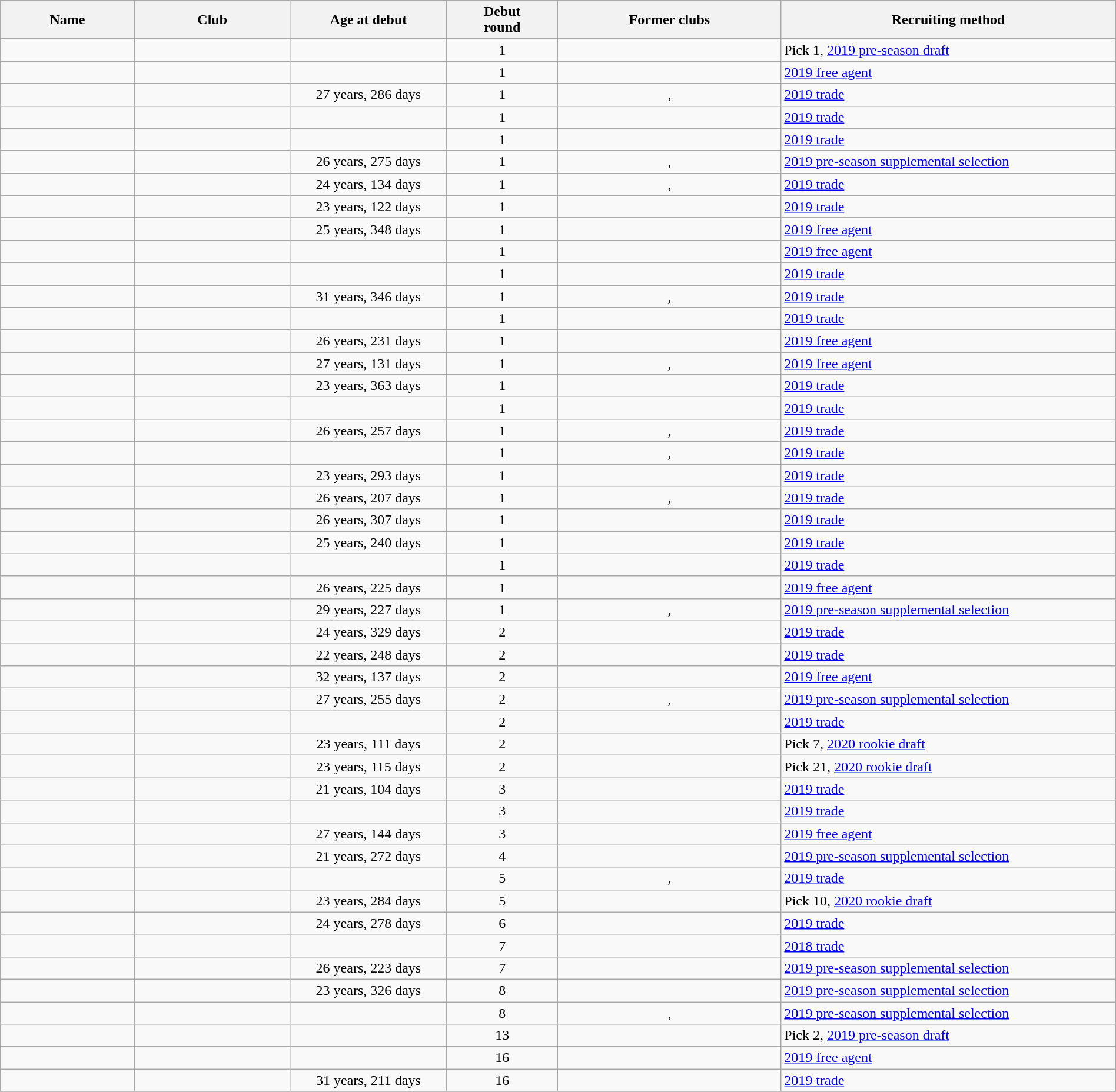<table class="wikitable sortable" style="width:100%; text-align: center;">
<tr style="background:#efefef;">
<th style="width:6%;">Name</th>
<th width=7%>Club</th>
<th style="width:7%;">Age at debut</th>
<th width=5%>Debut<br>round  </th>
<th style="width:10%;">Former clubs</th>
<th style="width:15%;">Recruiting method</th>
</tr>
<tr>
<td align="left"></td>
<td></td>
<td></td>
<td>1</td>
<td></td>
<td align="left">Pick 1, <a href='#'>2019 pre-season draft</a></td>
</tr>
<tr>
<td align="left"></td>
<td></td>
<td></td>
<td>1</td>
<td></td>
<td align="left"><a href='#'>2019 free agent</a></td>
</tr>
<tr>
<td align="left"></td>
<td></td>
<td>27 years, 286 days</td>
<td>1</td>
<td>, </td>
<td align="left"><a href='#'>2019 trade</a></td>
</tr>
<tr>
<td align="left"></td>
<td></td>
<td></td>
<td>1</td>
<td></td>
<td align="left"><a href='#'>2019 trade</a></td>
</tr>
<tr>
<td align="left"></td>
<td></td>
<td></td>
<td>1</td>
<td></td>
<td align="left"><a href='#'>2019 trade</a></td>
</tr>
<tr>
<td align="left"></td>
<td></td>
<td>26 years, 275 days</td>
<td>1</td>
<td>, </td>
<td align="left"><a href='#'>2019 pre-season supplemental selection</a></td>
</tr>
<tr>
<td align="left"></td>
<td></td>
<td>24 years, 134 days</td>
<td>1</td>
<td>, </td>
<td align="left"><a href='#'>2019 trade</a></td>
</tr>
<tr>
<td align="left"></td>
<td></td>
<td>23 years, 122 days</td>
<td>1</td>
<td></td>
<td align="left"><a href='#'>2019 trade</a></td>
</tr>
<tr>
<td align="left"></td>
<td></td>
<td>25 years, 348 days</td>
<td>1</td>
<td></td>
<td align="left"><a href='#'>2019 free agent</a></td>
</tr>
<tr>
<td align="left"></td>
<td></td>
<td></td>
<td>1</td>
<td></td>
<td align="left"><a href='#'>2019 free agent</a></td>
</tr>
<tr>
<td align="left"></td>
<td></td>
<td></td>
<td>1</td>
<td></td>
<td align="left"><a href='#'>2019 trade</a></td>
</tr>
<tr>
<td align="left"></td>
<td></td>
<td>31 years, 346 days</td>
<td>1</td>
<td>, </td>
<td align="left"><a href='#'>2019 trade</a></td>
</tr>
<tr>
<td align="left"></td>
<td></td>
<td></td>
<td>1</td>
<td></td>
<td align="left"><a href='#'>2019 trade</a></td>
</tr>
<tr>
<td align="left"></td>
<td></td>
<td>26 years, 231 days</td>
<td>1</td>
<td></td>
<td align="left"><a href='#'>2019 free agent</a></td>
</tr>
<tr>
<td align="left"></td>
<td></td>
<td>27 years, 131 days</td>
<td>1</td>
<td>, </td>
<td align="left"><a href='#'>2019 free agent</a></td>
</tr>
<tr>
<td align="left"></td>
<td></td>
<td>23 years, 363 days</td>
<td>1</td>
<td></td>
<td align="left"><a href='#'>2019 trade</a></td>
</tr>
<tr>
<td align="left"></td>
<td></td>
<td></td>
<td>1</td>
<td></td>
<td align="left"><a href='#'>2019 trade</a></td>
</tr>
<tr>
<td align="left"></td>
<td></td>
<td>26 years, 257 days</td>
<td>1</td>
<td>, </td>
<td align="left"><a href='#'>2019 trade</a></td>
</tr>
<tr>
<td align="left"></td>
<td></td>
<td></td>
<td>1</td>
<td>, </td>
<td align="left"><a href='#'>2019 trade</a></td>
</tr>
<tr>
<td align="left"></td>
<td></td>
<td>23 years, 293 days</td>
<td>1</td>
<td></td>
<td align="left"><a href='#'>2019 trade</a></td>
</tr>
<tr>
<td align="left"></td>
<td></td>
<td>26 years, 207 days</td>
<td>1</td>
<td>, </td>
<td align="left"><a href='#'>2019 trade</a></td>
</tr>
<tr>
<td align="left"></td>
<td></td>
<td>26 years, 307 days</td>
<td>1</td>
<td></td>
<td align="left"><a href='#'>2019 trade</a></td>
</tr>
<tr>
<td align="left"></td>
<td></td>
<td>25 years, 240 days</td>
<td>1</td>
<td></td>
<td align="left"><a href='#'>2019 trade</a></td>
</tr>
<tr>
<td align="left"></td>
<td></td>
<td></td>
<td>1</td>
<td></td>
<td align="left"><a href='#'>2019 trade</a></td>
</tr>
<tr>
<td align="left"></td>
<td></td>
<td>26 years, 225 days</td>
<td>1</td>
<td></td>
<td align="left"><a href='#'>2019 free agent</a></td>
</tr>
<tr>
<td align="left"></td>
<td></td>
<td>29 years, 227 days</td>
<td>1</td>
<td>, </td>
<td align="left"><a href='#'>2019 pre-season supplemental selection</a></td>
</tr>
<tr>
<td align="left"></td>
<td></td>
<td>24 years, 329 days</td>
<td>2</td>
<td></td>
<td align="left"><a href='#'>2019 trade</a></td>
</tr>
<tr>
<td align="left"></td>
<td></td>
<td>22 years, 248 days</td>
<td>2</td>
<td></td>
<td align="left"><a href='#'>2019 trade</a></td>
</tr>
<tr>
<td align="left"></td>
<td></td>
<td>32 years, 137 days</td>
<td>2</td>
<td></td>
<td align="left"><a href='#'>2019 free agent</a></td>
</tr>
<tr>
<td align="left"></td>
<td></td>
<td>27 years, 255 days</td>
<td>2</td>
<td>, </td>
<td align="left"><a href='#'>2019 pre-season supplemental selection</a></td>
</tr>
<tr>
<td align="left"></td>
<td></td>
<td></td>
<td>2</td>
<td></td>
<td align="left"><a href='#'>2019 trade</a></td>
</tr>
<tr>
<td align="left"></td>
<td></td>
<td>23 years, 111 days</td>
<td>2</td>
<td></td>
<td align="left">Pick 7, <a href='#'>2020 rookie draft</a></td>
</tr>
<tr>
<td align="left"></td>
<td></td>
<td>23 years, 115 days</td>
<td>2</td>
<td></td>
<td align="left">Pick 21, <a href='#'>2020 rookie draft</a></td>
</tr>
<tr>
<td align="left"></td>
<td></td>
<td>21 years, 104 days</td>
<td>3</td>
<td></td>
<td align="left"><a href='#'>2019 trade</a></td>
</tr>
<tr>
<td align="left"></td>
<td></td>
<td></td>
<td>3</td>
<td></td>
<td align="left"><a href='#'>2019 trade</a></td>
</tr>
<tr>
<td align="left"></td>
<td></td>
<td>27 years, 144 days</td>
<td>3</td>
<td></td>
<td align="left"><a href='#'>2019 free agent</a></td>
</tr>
<tr>
<td align="left"></td>
<td></td>
<td>21 years, 272 days</td>
<td>4</td>
<td></td>
<td align="left"><a href='#'>2019 pre-season supplemental selection</a></td>
</tr>
<tr>
<td align="left"></td>
<td></td>
<td></td>
<td>5</td>
<td>, </td>
<td align="left"><a href='#'>2019 trade</a></td>
</tr>
<tr>
<td align="left"></td>
<td></td>
<td>23 years, 284 days</td>
<td>5</td>
<td></td>
<td align="left">Pick 10, <a href='#'>2020 rookie draft</a></td>
</tr>
<tr>
<td align="left"></td>
<td></td>
<td>24 years, 278 days</td>
<td>6</td>
<td></td>
<td align="left"><a href='#'>2019 trade</a></td>
</tr>
<tr>
<td align="left"></td>
<td></td>
<td></td>
<td>7</td>
<td></td>
<td align="left"><a href='#'>2018 trade</a></td>
</tr>
<tr>
<td align="left"></td>
<td></td>
<td>26 years, 223 days</td>
<td>7</td>
<td></td>
<td align="left"><a href='#'>2019 pre-season supplemental selection</a></td>
</tr>
<tr>
<td align="left"></td>
<td></td>
<td>23 years, 326 days</td>
<td>8</td>
<td></td>
<td align="left"><a href='#'>2019 pre-season supplemental selection</a></td>
</tr>
<tr>
<td align="left"></td>
<td></td>
<td></td>
<td>8</td>
<td>, </td>
<td align="left"><a href='#'>2019 pre-season supplemental selection</a></td>
</tr>
<tr>
<td align="left"></td>
<td></td>
<td></td>
<td>13</td>
<td></td>
<td align="left">Pick 2, <a href='#'>2019 pre-season draft</a></td>
</tr>
<tr>
<td align="left"></td>
<td></td>
<td></td>
<td>16</td>
<td></td>
<td align="left"><a href='#'>2019 free agent</a></td>
</tr>
<tr>
<td align="left"></td>
<td></td>
<td>31 years, 211 days</td>
<td>16</td>
<td></td>
<td align="left"><a href='#'>2019 trade</a></td>
</tr>
<tr>
</tr>
</table>
